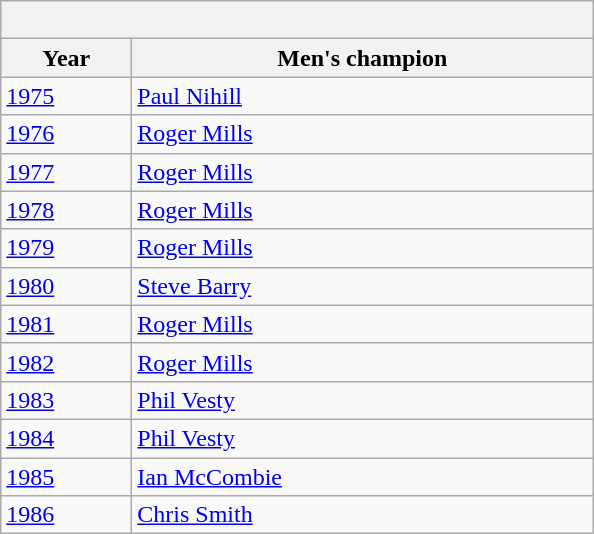<table class="wikitable">
<tr>
<th colspan="2"><br></th>
</tr>
<tr>
<th width=80>Year</th>
<th width=300>Men's champion</th>
</tr>
<tr>
<td><a href='#'>1975</a></td>
<td><a href='#'>Paul Nihill</a></td>
</tr>
<tr>
<td><a href='#'>1976</a></td>
<td><a href='#'>Roger Mills</a></td>
</tr>
<tr>
<td><a href='#'>1977</a></td>
<td><a href='#'>Roger Mills</a></td>
</tr>
<tr>
<td><a href='#'>1978</a></td>
<td><a href='#'>Roger Mills</a></td>
</tr>
<tr>
<td><a href='#'>1979</a></td>
<td><a href='#'>Roger Mills</a></td>
</tr>
<tr>
<td><a href='#'>1980</a></td>
<td><a href='#'>Steve Barry</a></td>
</tr>
<tr>
<td><a href='#'>1981</a></td>
<td><a href='#'>Roger Mills</a></td>
</tr>
<tr>
<td><a href='#'>1982</a></td>
<td><a href='#'>Roger Mills</a></td>
</tr>
<tr>
<td><a href='#'>1983</a></td>
<td><a href='#'>Phil Vesty</a></td>
</tr>
<tr>
<td><a href='#'>1984</a></td>
<td><a href='#'>Phil Vesty</a></td>
</tr>
<tr>
<td><a href='#'>1985</a></td>
<td><a href='#'>Ian McCombie</a></td>
</tr>
<tr>
<td><a href='#'>1986</a></td>
<td><a href='#'>Chris Smith</a></td>
</tr>
</table>
